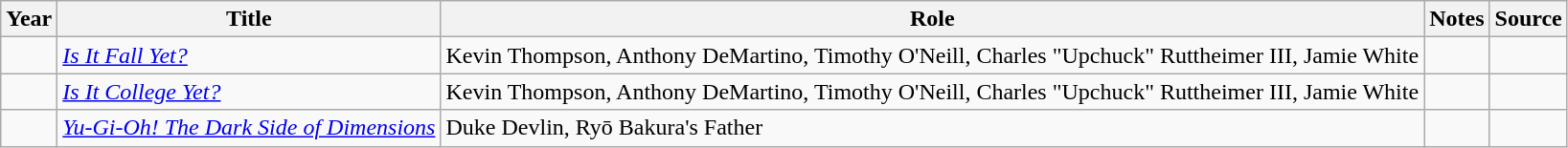<table class="wikitable sortable plainrowheaders">
<tr>
<th>Year</th>
<th>Title</th>
<th>Role</th>
<th class="unsortable">Notes</th>
<th class="unsortable">Source</th>
</tr>
<tr>
<td></td>
<td><em><a href='#'>Is It Fall Yet?</a></em></td>
<td>Kevin Thompson, Anthony DeMartino, Timothy O'Neill, Charles "Upchuck" Ruttheimer III, Jamie White</td>
<td></td>
<td></td>
</tr>
<tr>
<td></td>
<td><em><a href='#'>Is It College Yet?</a></em></td>
<td>Kevin Thompson, Anthony DeMartino, Timothy O'Neill, Charles "Upchuck" Ruttheimer III, Jamie White</td>
<td></td>
<td></td>
</tr>
<tr>
<td></td>
<td><em><a href='#'>Yu-Gi-Oh! The Dark Side of Dimensions</a></em></td>
<td>Duke Devlin, Ryō Bakura's Father</td>
<td></td>
<td></td>
</tr>
</table>
